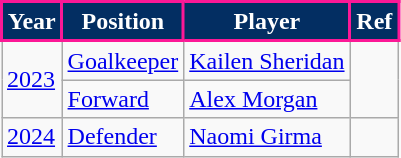<table class="wikitable">
<tr>
<th style="background:#032E62; color:white; border:2px solid #FC1896;" scope="col">Year</th>
<th style="background:#032E62; color:white; border:2px solid #FC1896;" scope="col">Position</th>
<th style="background:#032E62; color:white; border:2px solid #FC1896;" scope="col">Player</th>
<th style="background:#032E62; color:white; border:2px solid #FC1896;" scope="col">Ref</th>
</tr>
<tr>
<td rowspan="2"><a href='#'>2023</a></td>
<td><a href='#'>Goalkeeper</a></td>
<td> <a href='#'>Kailen Sheridan</a></td>
<td rowspan="2"></td>
</tr>
<tr>
<td><a href='#'>Forward</a></td>
<td> <a href='#'>Alex Morgan</a></td>
</tr>
<tr>
<td><a href='#'>2024</a></td>
<td><a href='#'>Defender</a></td>
<td> <a href='#'>Naomi Girma</a></td>
<td></td>
</tr>
</table>
